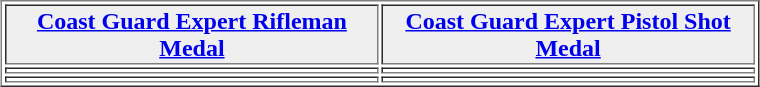<table align="center" border="1"  cellpadding="1" width="40%">
<tr>
<th width="50%" style="background:#efefef;"><a href='#'>Coast Guard Expert Rifleman Medal</a></th>
<th width="50%" style="background:#efefef;"><a href='#'>Coast Guard Expert Pistol Shot Medal</a></th>
</tr>
<tr>
<td></td>
<td></td>
</tr>
<tr>
<td></td>
<td></td>
</tr>
</table>
